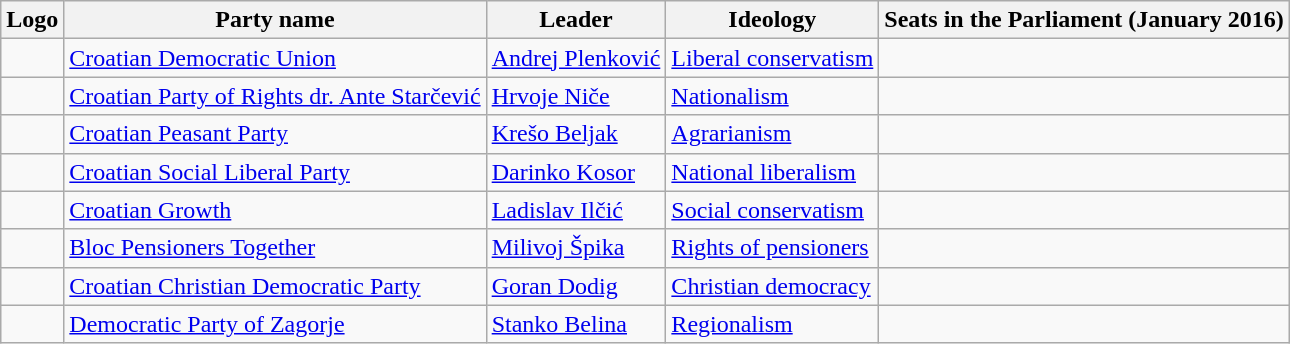<table class="wikitable" style="text-align:left;">
<tr>
<th>Logo</th>
<th>Party name</th>
<th>Leader</th>
<th>Ideology</th>
<th>Seats in the Parliament (January 2016)</th>
</tr>
<tr>
<td></td>
<td><a href='#'>Croatian Democratic Union</a></td>
<td><a href='#'>Andrej Plenković</a></td>
<td><a href='#'>Liberal conservatism</a></td>
<td></td>
</tr>
<tr>
<td></td>
<td><a href='#'>Croatian Party of Rights dr. Ante Starčević</a></td>
<td><a href='#'>Hrvoje Niče</a></td>
<td><a href='#'>Nationalism</a></td>
<td></td>
</tr>
<tr>
<td></td>
<td><a href='#'>Croatian Peasant Party</a></td>
<td><a href='#'>Krešo Beljak</a></td>
<td><a href='#'>Agrarianism</a></td>
<td></td>
</tr>
<tr>
<td></td>
<td><a href='#'>Croatian Social Liberal Party</a></td>
<td><a href='#'>Darinko Kosor</a></td>
<td><a href='#'>National liberalism</a></td>
<td></td>
</tr>
<tr>
<td></td>
<td><a href='#'>Croatian Growth</a></td>
<td><a href='#'>Ladislav Ilčić</a></td>
<td><a href='#'>Social conservatism</a></td>
<td></td>
</tr>
<tr>
<td></td>
<td><a href='#'>Bloc Pensioners Together</a></td>
<td><a href='#'>Milivoj Špika</a></td>
<td><a href='#'>Rights of pensioners</a></td>
<td></td>
</tr>
<tr>
<td></td>
<td><a href='#'>Croatian Christian Democratic Party</a></td>
<td><a href='#'>Goran Dodig</a></td>
<td><a href='#'>Christian democracy</a></td>
<td></td>
</tr>
<tr>
<td></td>
<td><a href='#'>Democratic Party of Zagorje</a></td>
<td><a href='#'>Stanko Belina</a></td>
<td><a href='#'>Regionalism</a></td>
<td></td>
</tr>
</table>
